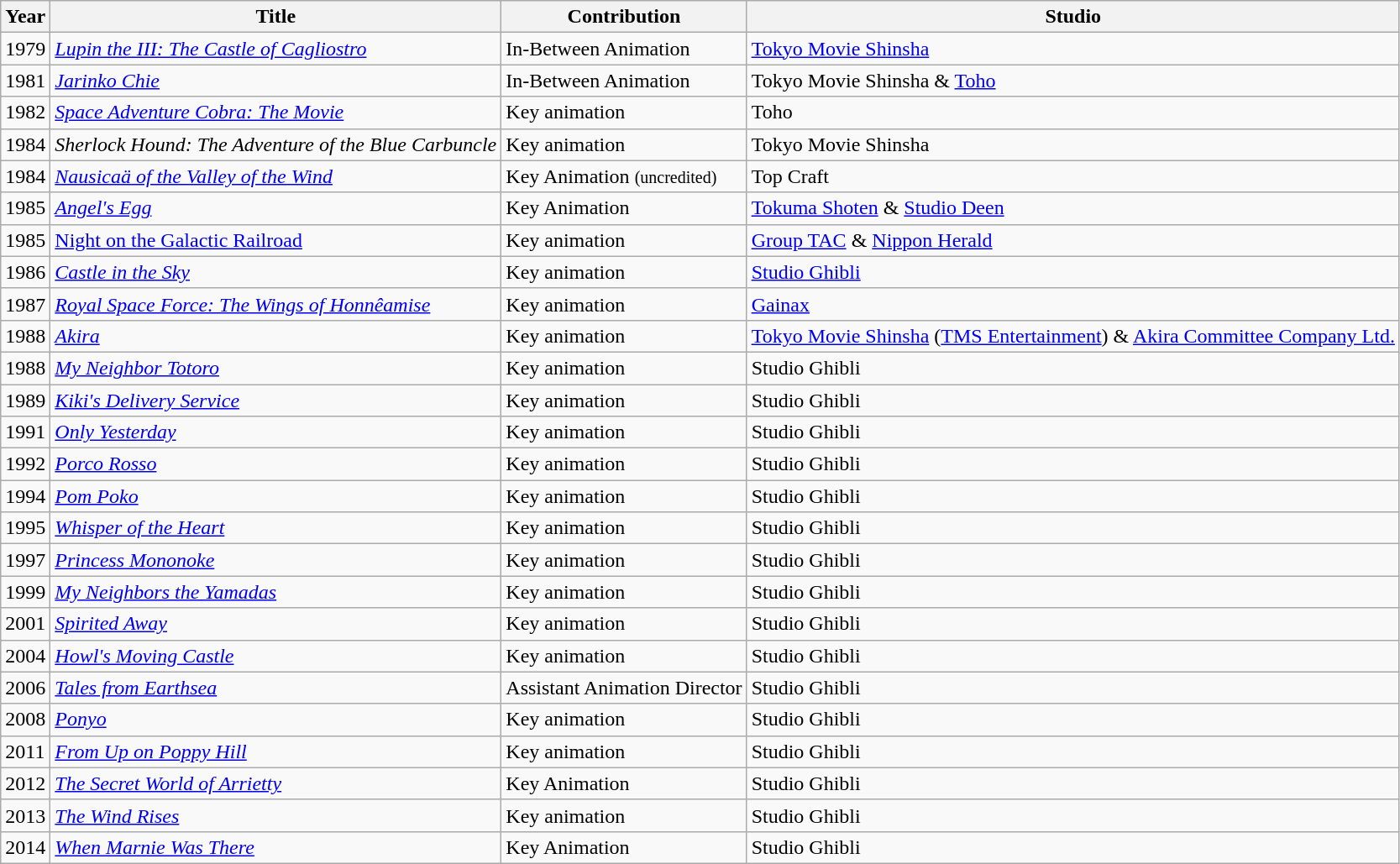<table class="wikitable">
<tr>
<th>Year</th>
<th>Title</th>
<th>Contribution</th>
<th>Studio</th>
</tr>
<tr>
<td>1979</td>
<td><em><a href='#'>Lupin the III: The Castle of Cagliostro</a></em></td>
<td>In-Between Animation</td>
<td><a href='#'>Tokyo Movie Shinsha</a></td>
</tr>
<tr>
<td>1981</td>
<td><em><a href='#'>Jarinko Chie</a></em></td>
<td>In-Between Animation</td>
<td>Tokyo Movie Shinsha & <a href='#'>Toho</a></td>
</tr>
<tr>
<td>1982</td>
<td><em><a href='#'>Space Adventure Cobra: The Movie</a></em></td>
<td>Key animation</td>
<td>Toho</td>
</tr>
<tr>
<td>1984</td>
<td><em>Sherlock Hound: The Adventure of the Blue Carbuncle</em></td>
<td>Key animation</td>
<td>Tokyo Movie Shinsha</td>
</tr>
<tr>
<td>1984</td>
<td><em><a href='#'>Nausicaä of the Valley of the Wind</a></em></td>
<td>Key Animation <small>(uncredited)</small></td>
<td>Top Craft</td>
</tr>
<tr>
<td>1985</td>
<td><em><a href='#'>Angel's Egg</a></em></td>
<td>Key Animation</td>
<td><a href='#'>Tokuma Shoten</a> & <a href='#'>Studio Deen</a></td>
</tr>
<tr>
<td>1985</td>
<td><a href='#'>Night on the Galactic Railroad</a></td>
<td>Key animation</td>
<td><a href='#'>Group TAC</a> & <a href='#'>Nippon Herald</a></td>
</tr>
<tr>
<td>1986</td>
<td><em><a href='#'>Castle in the Sky</a></em></td>
<td>Key animation</td>
<td><a href='#'>Studio Ghibli</a></td>
</tr>
<tr>
<td>1987</td>
<td><em><a href='#'>Royal Space Force: The Wings of Honnêamise</a></em></td>
<td>Key animation</td>
<td><a href='#'>Gainax</a></td>
</tr>
<tr>
<td>1988</td>
<td><a href='#'><em>Akira</em></a></td>
<td>Key animation</td>
<td><a href='#'>Tokyo Movie Shinsha</a> (<a href='#'>TMS Entertainment</a>) & <a href='#'>Akira Committee Company Ltd.</a></td>
</tr>
<tr>
<td>1988</td>
<td><em><a href='#'>My Neighbor Totoro</a></em></td>
<td>Key animation</td>
<td>Studio Ghibli</td>
</tr>
<tr>
<td>1989</td>
<td><em><a href='#'>Kiki's Delivery Service</a></em></td>
<td>Key animation</td>
<td>Studio Ghibli</td>
</tr>
<tr>
<td>1991</td>
<td><em><a href='#'>Only Yesterday</a></em></td>
<td>Key animation</td>
<td>Studio Ghibli</td>
</tr>
<tr>
<td>1992</td>
<td><em><a href='#'>Porco Rosso</a></em></td>
<td>Key animation</td>
<td>Studio Ghibli</td>
</tr>
<tr>
<td>1994</td>
<td><em><a href='#'>Pom Poko</a></em></td>
<td>Key animation</td>
<td>Studio Ghibli</td>
</tr>
<tr>
<td>1995</td>
<td><em><a href='#'>Whisper of the Heart</a></em></td>
<td>Key animation</td>
<td>Studio Ghibli</td>
</tr>
<tr>
<td>1997</td>
<td><em><a href='#'>Princess Mononoke</a></em></td>
<td>Key animation</td>
<td>Studio Ghibli</td>
</tr>
<tr>
<td>1999</td>
<td><em><a href='#'>My Neighbors the Yamadas</a></em></td>
<td>Key animation</td>
<td>Studio Ghibli</td>
</tr>
<tr>
<td>2001</td>
<td><em><a href='#'>Spirited Away</a></em></td>
<td>Key animation</td>
<td>Studio Ghibli</td>
</tr>
<tr>
<td>2004</td>
<td><em><a href='#'>Howl's Moving Castle</a></em></td>
<td>Key animation</td>
<td>Studio Ghibli</td>
</tr>
<tr>
<td>2006</td>
<td><em><a href='#'>Tales from Earthsea</a></em></td>
<td>Assistant Animation Director</td>
<td>Studio Ghibli</td>
</tr>
<tr>
<td>2008</td>
<td><em><a href='#'>Ponyo</a></em></td>
<td>Key animation</td>
<td>Studio Ghibli</td>
</tr>
<tr>
<td>2011</td>
<td><em><a href='#'>From Up on Poppy Hill</a></em></td>
<td>Key animation</td>
<td>Studio Ghibli</td>
</tr>
<tr>
<td>2012</td>
<td><a href='#'><em>The Secret World of Arrietty</em></a></td>
<td>Key Animation</td>
<td>Studio Ghibli</td>
</tr>
<tr>
<td>2013</td>
<td><em><a href='#'>The Wind Rises</a></em></td>
<td>Key animation</td>
<td>Studio Ghibli</td>
</tr>
<tr>
<td>2014</td>
<td><em><a href='#'>When Marnie Was There</a></em></td>
<td>Key Animation</td>
<td>Studio Ghibli</td>
</tr>
</table>
